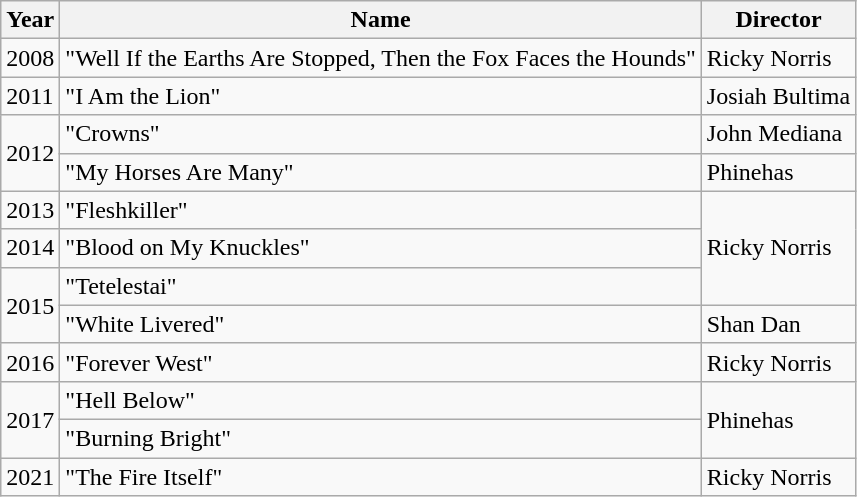<table class=wikitable>
<tr>
<th>Year</th>
<th>Name</th>
<th>Director</th>
</tr>
<tr>
<td>2008</td>
<td>"Well If the Earths Are Stopped, Then the Fox Faces the Hounds"</td>
<td>Ricky Norris</td>
</tr>
<tr>
<td>2011</td>
<td>"I Am the Lion"</td>
<td>Josiah Bultima</td>
</tr>
<tr>
<td rowspan="2">2012</td>
<td>"Crowns"</td>
<td>John Mediana</td>
</tr>
<tr>
<td>"My Horses Are Many"</td>
<td>Phinehas</td>
</tr>
<tr>
<td>2013</td>
<td>"Fleshkiller"</td>
<td rowspan="3">Ricky Norris</td>
</tr>
<tr>
<td>2014</td>
<td>"Blood on My Knuckles"</td>
</tr>
<tr>
<td rowspan="2">2015</td>
<td>"Tetelestai"</td>
</tr>
<tr>
<td>"White Livered"</td>
<td>Shan Dan</td>
</tr>
<tr>
<td>2016</td>
<td>"Forever West"</td>
<td>Ricky Norris</td>
</tr>
<tr>
<td rowspan="2">2017</td>
<td>"Hell Below"</td>
<td rowspan="2">Phinehas</td>
</tr>
<tr>
<td>"Burning Bright"</td>
</tr>
<tr>
<td>2021</td>
<td>"The Fire Itself"</td>
<td>Ricky Norris</td>
</tr>
</table>
